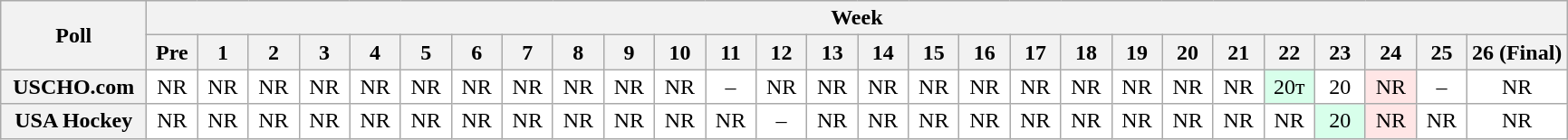<table class="wikitable" style="white-space:nowrap;">
<tr>
<th scope="col" width="100" rowspan="2">Poll</th>
<th colspan="28">Week</th>
</tr>
<tr>
<th scope="col" width="30">Pre</th>
<th scope="col" width="30">1</th>
<th scope="col" width="30">2</th>
<th scope="col" width="30">3</th>
<th scope="col" width="30">4</th>
<th scope="col" width="30">5</th>
<th scope="col" width="30">6</th>
<th scope="col" width="30">7</th>
<th scope="col" width="30">8</th>
<th scope="col" width="30">9</th>
<th scope="col" width="30">10</th>
<th scope="col" width="30">11</th>
<th scope="col" width="30">12</th>
<th scope="col" width="30">13</th>
<th scope="col" width="30">14</th>
<th scope="col" width="30">15</th>
<th scope="col" width="30">16</th>
<th scope="col" width="30">17</th>
<th scope="col" width="30">18</th>
<th scope="col" width="30">19</th>
<th scope="col" width="30">20</th>
<th scope="col" width="30">21</th>
<th scope="col" width="30">22</th>
<th scope="col" width="30">23</th>
<th scope="col" width="30">24</th>
<th scope="col" width="30">25</th>
<th scope="col" width="30">26 (Final)</th>
</tr>
<tr style="text-align:center;">
<th>USCHO.com</th>
<td bgcolor=FFFFFF>NR</td>
<td bgcolor=FFFFFF>NR</td>
<td bgcolor=FFFFFF>NR</td>
<td bgcolor=FFFFFF>NR</td>
<td bgcolor=FFFFFF>NR</td>
<td bgcolor=FFFFFF>NR</td>
<td bgcolor=FFFFFF>NR</td>
<td bgcolor=FFFFFF>NR</td>
<td bgcolor=FFFFFF>NR</td>
<td bgcolor=FFFFFF>NR</td>
<td bgcolor=FFFFFF>NR</td>
<td bgcolor=FFFFFF>–</td>
<td bgcolor=FFFFFF>NR</td>
<td bgcolor=FFFFFF>NR</td>
<td bgcolor=FFFFFF>NR</td>
<td bgcolor=FFFFFF>NR</td>
<td bgcolor=FFFFFF>NR</td>
<td bgcolor=FFFFFF>NR</td>
<td bgcolor=FFFFFF>NR</td>
<td bgcolor=FFFFFF>NR</td>
<td bgcolor=FFFFFF>NR</td>
<td bgcolor=FFFFFF>NR</td>
<td bgcolor=D8FFEB>20т</td>
<td bgcolor=FFFFFF>20</td>
<td bgcolor=FFE6E6>NR</td>
<td bgcolor=FFFFFF>–</td>
<td bgcolor=FFFFFF>NR</td>
</tr>
<tr style="text-align:center;">
<th>USA Hockey</th>
<td bgcolor=FFFFFF>NR</td>
<td bgcolor=FFFFFF>NR</td>
<td bgcolor=FFFFFF>NR</td>
<td bgcolor=FFFFFF>NR</td>
<td bgcolor=FFFFFF>NR</td>
<td bgcolor=FFFFFF>NR</td>
<td bgcolor=FFFFFF>NR</td>
<td bgcolor=FFFFFF>NR</td>
<td bgcolor=FFFFFF>NR</td>
<td bgcolor=FFFFFF>NR</td>
<td bgcolor=FFFFFF>NR</td>
<td bgcolor=FFFFFF>NR</td>
<td bgcolor=FFFFFF>–</td>
<td bgcolor=FFFFFF>NR</td>
<td bgcolor=FFFFFF>NR</td>
<td bgcolor=FFFFFF>NR</td>
<td bgcolor=FFFFFF>NR</td>
<td bgcolor=FFFFFF>NR</td>
<td bgcolor=FFFFFF>NR</td>
<td bgcolor=FFFFFF>NR</td>
<td bgcolor=FFFFFF>NR</td>
<td bgcolor=FFFFFF>NR</td>
<td bgcolor=FFFFFF>NR</td>
<td bgcolor=D8FFEB>20</td>
<td bgcolor=FFE6E6>NR</td>
<td bgcolor=FFFFFF>NR</td>
<td bgcolor=FFFFFF>NR</td>
</tr>
</table>
